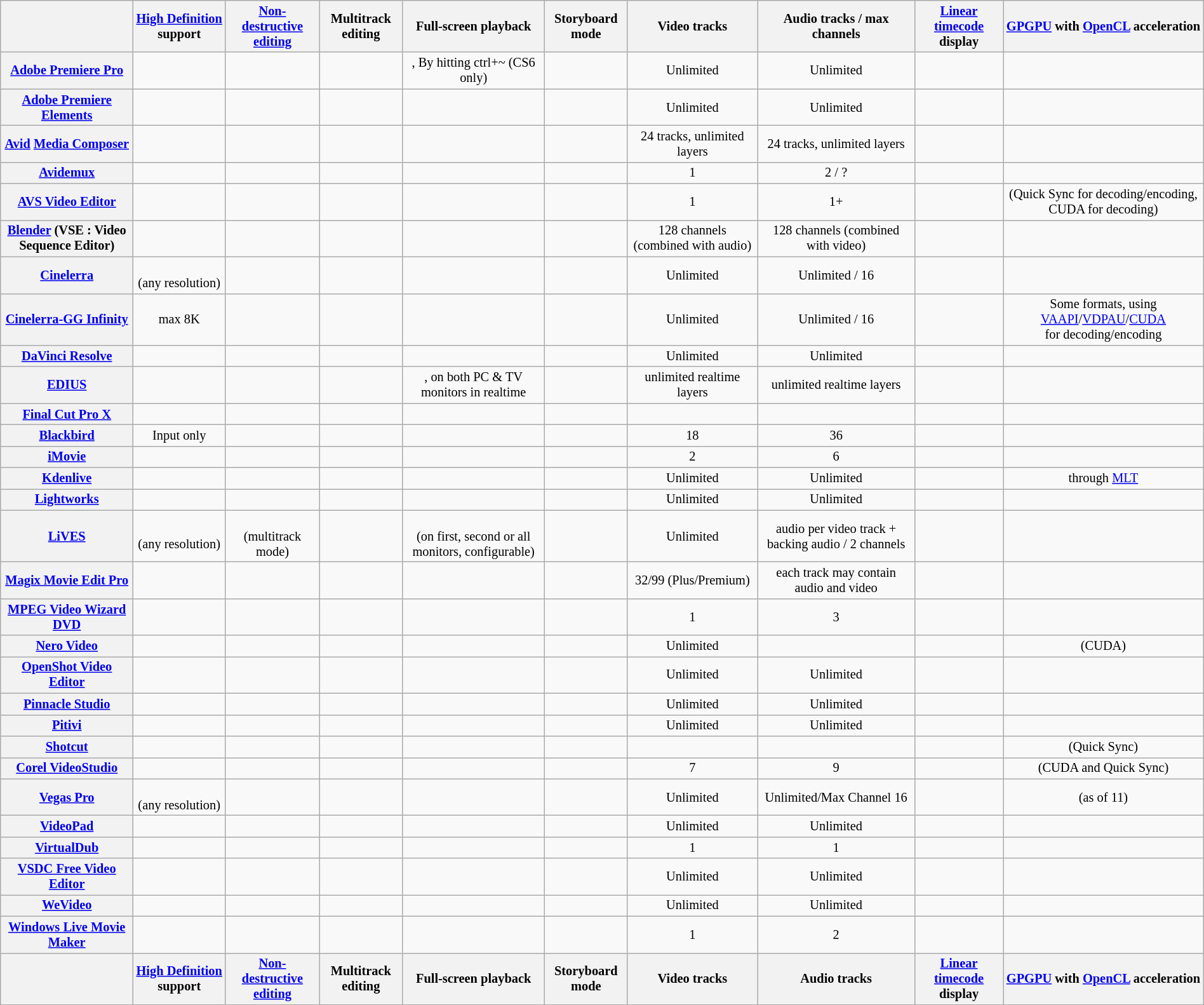<table class="wikitable sortable sort-under" style="font-size: 85%; text-align: center; width: 100%">
<tr>
<th></th>
<th><a href='#'>High Definition</a> support</th>
<th><a href='#'>Non-destructive editing</a></th>
<th>Multitrack editing</th>
<th>Full-screen playback</th>
<th>Storyboard mode</th>
<th>Video tracks</th>
<th>Audio tracks / max channels</th>
<th><a href='#'>Linear timecode</a> display</th>
<th><a href='#'>GPGPU</a> with <a href='#'>OpenCL</a> acceleration</th>
</tr>
<tr>
<th><a href='#'>Adobe Premiere Pro</a></th>
<td></td>
<td></td>
<td></td>
<td>, By hitting ctrl+~ (CS6 only)</td>
<td></td>
<td>Unlimited</td>
<td>Unlimited</td>
<td></td>
<td></td>
</tr>
<tr>
<th><a href='#'>Adobe Premiere Elements</a></th>
<td></td>
<td></td>
<td></td>
<td></td>
<td></td>
<td>Unlimited</td>
<td>Unlimited</td>
<td></td>
<td></td>
</tr>
<tr>
<th><a href='#'>Avid</a> <a href='#'>Media Composer</a></th>
<td></td>
<td></td>
<td></td>
<td></td>
<td></td>
<td>24 tracks, unlimited layers</td>
<td>24 tracks, unlimited layers</td>
<td></td>
<td></td>
</tr>
<tr>
<th><a href='#'>Avidemux</a></th>
<td></td>
<td></td>
<td></td>
<td></td>
<td></td>
<td>1</td>
<td>2 / ?</td>
<td></td>
<td></td>
</tr>
<tr>
<th><a href='#'>AVS Video Editor</a></th>
<td></td>
<td></td>
<td></td>
<td></td>
<td></td>
<td>1</td>
<td>1+</td>
<td></td>
<td> (Quick Sync for decoding/encoding, CUDA for decoding)</td>
</tr>
<tr>
<th><a href='#'>Blender</a> (VSE : Video Sequence Editor)</th>
<td></td>
<td></td>
<td></td>
<td></td>
<td></td>
<td>128 channels (combined with audio)</td>
<td>128 channels (combined with video)</td>
<td></td>
<td></td>
</tr>
<tr>
<th><a href='#'>Cinelerra</a></th>
<td> <br>(any resolution)</td>
<td></td>
<td></td>
<td></td>
<td></td>
<td>Unlimited</td>
<td>Unlimited / 16</td>
<td></td>
<td></td>
</tr>
<tr>
<th><a href='#'>Cinelerra-GG Infinity</a></th>
<td> max 8K</td>
<td></td>
<td></td>
<td></td>
<td></td>
<td>Unlimited</td>
<td>Unlimited / 16</td>
<td></td>
<td>Some formats, using<br><a href='#'>VAAPI</a>/<a href='#'>VDPAU</a>/<a href='#'>CUDA</a><br>for decoding/encoding</td>
</tr>
<tr>
<th><a href='#'>DaVinci Resolve</a></th>
<td></td>
<td></td>
<td></td>
<td></td>
<td></td>
<td>Unlimited</td>
<td>Unlimited</td>
<td></td>
<td></td>
</tr>
<tr>
<th><a href='#'>EDIUS</a></th>
<td></td>
<td></td>
<td></td>
<td>, on both PC & TV monitors in realtime</td>
<td></td>
<td>unlimited realtime layers</td>
<td>unlimited realtime layers</td>
<td></td>
<td></td>
</tr>
<tr>
<th><a href='#'>Final Cut Pro X</a></th>
<td></td>
<td></td>
<td></td>
<td></td>
<td></td>
<td></td>
<td></td>
<td></td>
<td></td>
</tr>
<tr>
<th><a href='#'>Blackbird</a></th>
<td>Input only</td>
<td></td>
<td></td>
<td></td>
<td></td>
<td>18</td>
<td>36</td>
<td></td>
<td></td>
</tr>
<tr>
<th><a href='#'>iMovie</a></th>
<td></td>
<td></td>
<td></td>
<td></td>
<td></td>
<td>2</td>
<td>6</td>
<td></td>
<td></td>
</tr>
<tr>
<th><a href='#'>Kdenlive</a></th>
<td></td>
<td></td>
<td></td>
<td></td>
<td></td>
<td>Unlimited</td>
<td>Unlimited</td>
<td></td>
<td> through <a href='#'>MLT</a></td>
</tr>
<tr>
<th><a href='#'>Lightworks</a></th>
<td></td>
<td></td>
<td></td>
<td></td>
<td></td>
<td>Unlimited</td>
<td>Unlimited</td>
<td></td>
<td></td>
</tr>
<tr>
<th><a href='#'>LiVES</a></th>
<td> <br>(any resolution)</td>
<td> <br>(multitrack mode)</td>
<td></td>
<td> <br>(on first, second or all monitors, configurable)</td>
<td></td>
<td>Unlimited</td>
<td>audio per video track + backing audio / 2 channels</td>
<td></td>
<td></td>
</tr>
<tr>
<th><a href='#'>Magix Movie Edit Pro</a></th>
<td></td>
<td></td>
<td></td>
<td></td>
<td></td>
<td>32/99 (Plus/Premium)</td>
<td>each track may contain audio and video</td>
<td></td>
<td></td>
</tr>
<tr>
<th><a href='#'>MPEG Video Wizard DVD</a></th>
<td></td>
<td></td>
<td></td>
<td></td>
<td></td>
<td>1</td>
<td>3</td>
<td></td>
<td></td>
</tr>
<tr>
<th><a href='#'>Nero Video</a></th>
<td></td>
<td></td>
<td></td>
<td></td>
<td></td>
<td>Unlimited</td>
<td></td>
<td></td>
<td> (CUDA)</td>
</tr>
<tr>
<th><a href='#'>OpenShot Video Editor</a></th>
<td></td>
<td></td>
<td></td>
<td></td>
<td></td>
<td>Unlimited</td>
<td>Unlimited</td>
<td></td>
<td></td>
</tr>
<tr>
<th><a href='#'>Pinnacle Studio</a></th>
<td></td>
<td></td>
<td></td>
<td></td>
<td></td>
<td>Unlimited</td>
<td>Unlimited</td>
<td></td>
<td></td>
</tr>
<tr>
<th><a href='#'>Pitivi</a></th>
<td></td>
<td></td>
<td></td>
<td></td>
<td></td>
<td>Unlimited</td>
<td>Unlimited</td>
<td></td>
<td></td>
</tr>
<tr>
<th><a href='#'>Shotcut</a></th>
<td></td>
<td></td>
<td></td>
<td></td>
<td></td>
<td></td>
<td></td>
<td></td>
<td> (Quick Sync)</td>
</tr>
<tr>
<th><a href='#'>Corel VideoStudio</a></th>
<td></td>
<td></td>
<td></td>
<td></td>
<td></td>
<td>7</td>
<td>9</td>
<td></td>
<td> (CUDA and Quick Sync)</td>
</tr>
<tr>
<th><a href='#'>Vegas Pro</a></th>
<td><br>(any resolution)</td>
<td></td>
<td></td>
<td></td>
<td></td>
<td>Unlimited</td>
<td>Unlimited/Max Channel 16</td>
<td></td>
<td> (as of 11)</td>
</tr>
<tr>
<th><a href='#'>VideoPad</a></th>
<td></td>
<td></td>
<td></td>
<td></td>
<td></td>
<td>Unlimited</td>
<td>Unlimited</td>
<td></td>
<td></td>
</tr>
<tr>
<th><a href='#'>VirtualDub</a></th>
<td></td>
<td></td>
<td></td>
<td></td>
<td></td>
<td>1</td>
<td>1</td>
<td></td>
<td></td>
</tr>
<tr>
<th><a href='#'>VSDC Free Video Editor</a></th>
<td></td>
<td></td>
<td></td>
<td></td>
<td></td>
<td>Unlimited</td>
<td>Unlimited</td>
<td></td>
<td></td>
</tr>
<tr>
<th><a href='#'>WeVideo</a></th>
<td></td>
<td></td>
<td></td>
<td></td>
<td></td>
<td>Unlimited</td>
<td>Unlimited</td>
<td></td>
<td></td>
</tr>
<tr>
<th><a href='#'>Windows Live Movie Maker</a></th>
<td></td>
<td></td>
<td></td>
<td></td>
<td></td>
<td>1</td>
<td>2</td>
<td></td>
<td></td>
</tr>
<tr class="sortbottom">
<th></th>
<th><a href='#'>High Definition</a> support</th>
<th><a href='#'>Non-destructive editing</a></th>
<th>Multitrack editing</th>
<th>Full-screen playback</th>
<th>Storyboard mode</th>
<th>Video tracks</th>
<th>Audio tracks</th>
<th><a href='#'>Linear timecode</a> display</th>
<th><a href='#'>GPGPU</a> with <a href='#'>OpenCL</a> acceleration</th>
</tr>
<tr>
</tr>
</table>
